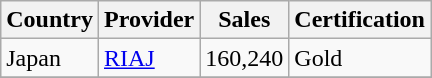<table class="wikitable" border="1">
<tr>
<th>Country</th>
<th>Provider</th>
<th>Sales</th>
<th>Certification</th>
</tr>
<tr>
<td>Japan</td>
<td><a href='#'>RIAJ</a></td>
<td>160,240</td>
<td>Gold</td>
</tr>
<tr>
</tr>
</table>
